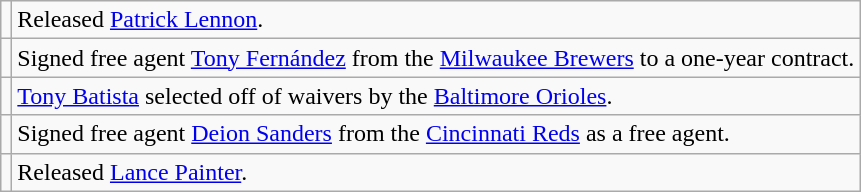<table class="wikitable">
<tr>
<td></td>
<td>Released <a href='#'>Patrick Lennon</a>.</td>
</tr>
<tr>
<td></td>
<td>Signed free agent <a href='#'>Tony Fernández</a> from the <a href='#'>Milwaukee Brewers</a> to a one-year contract.</td>
</tr>
<tr>
<td></td>
<td><a href='#'>Tony Batista</a> selected off of waivers by the <a href='#'>Baltimore Orioles</a>.</td>
</tr>
<tr>
<td></td>
<td>Signed free agent <a href='#'>Deion Sanders</a> from the <a href='#'>Cincinnati Reds</a> as a free agent.</td>
</tr>
<tr>
<td></td>
<td>Released <a href='#'>Lance Painter</a>.</td>
</tr>
</table>
